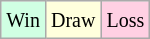<table class="wikitable">
<tr>
<td style="background-color: #d0ffe3;"><small>Win</small></td>
<td style="background-color: #ffffdd;"><small>Draw</small></td>
<td style="background-color: #ffd0e3;"><small>Loss</small></td>
</tr>
</table>
